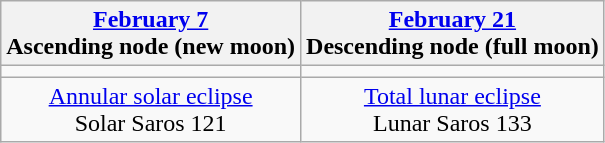<table class="wikitable">
<tr>
<th><a href='#'>February 7</a><br>Ascending node (new moon)<br></th>
<th><a href='#'>February 21</a><br>Descending node (full moon)<br></th>
</tr>
<tr>
<td></td>
<td></td>
</tr>
<tr align=center>
<td><a href='#'>Annular solar eclipse</a><br>Solar Saros 121</td>
<td><a href='#'>Total lunar eclipse</a><br>Lunar Saros 133</td>
</tr>
</table>
